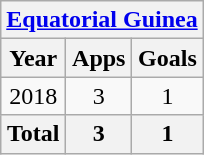<table class="wikitable" style="text-align:center">
<tr>
<th colspan=3><a href='#'>Equatorial Guinea</a></th>
</tr>
<tr>
<th>Year</th>
<th>Apps</th>
<th>Goals</th>
</tr>
<tr>
<td>2018</td>
<td>3</td>
<td>1</td>
</tr>
<tr>
<th>Total</th>
<th>3</th>
<th>1</th>
</tr>
</table>
